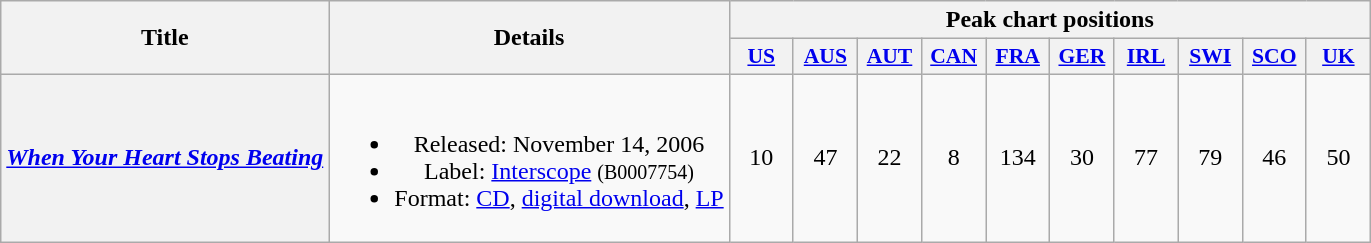<table class="wikitable plainrowheaders" style="text-align:center;">
<tr>
<th scope="col" rowspan="2">Title</th>
<th scope="col" rowspan="2">Details</th>
<th scope="col" colspan="10">Peak chart positions</th>
</tr>
<tr>
<th scope="col" style="width:2.5em;font-size:90%;"><a href='#'>US</a><br></th>
<th scope="col" style="width:2.5em;font-size:90%;"><a href='#'>AUS</a><br></th>
<th scope="col" style="width:2.5em;font-size:90%;"><a href='#'>AUT</a><br></th>
<th scope="col" style="width:2.5em;font-size:90%;"><a href='#'>CAN</a><br></th>
<th scope="col" style="width:2.5em;font-size:90%;"><a href='#'>FRA</a><br></th>
<th scope="col" style="width:2.5em;font-size:90%;"><a href='#'>GER</a><br></th>
<th scope="col" style="width:2.5em;font-size:90%;"><a href='#'>IRL</a><br></th>
<th scope="col" style="width:2.5em;font-size:90%;"><a href='#'>SWI</a><br></th>
<th scope="col" style="width:2.5em;font-size:90%;"><a href='#'>SCO</a><br></th>
<th scope="col" style="width:2.5em;font-size:90%;"><a href='#'>UK</a><br></th>
</tr>
<tr>
<th scope="row"><em><a href='#'>When Your Heart Stops Beating</a></em></th>
<td><br><ul><li>Released: November 14, 2006</li><li>Label: <a href='#'>Interscope</a> <small>(B0007754)</small></li><li>Format: <a href='#'>CD</a>, <a href='#'>digital download</a>, <a href='#'>LP</a></li></ul></td>
<td>10</td>
<td>47</td>
<td>22</td>
<td>8</td>
<td>134</td>
<td>30</td>
<td>77</td>
<td>79</td>
<td>46</td>
<td>50</td>
</tr>
</table>
